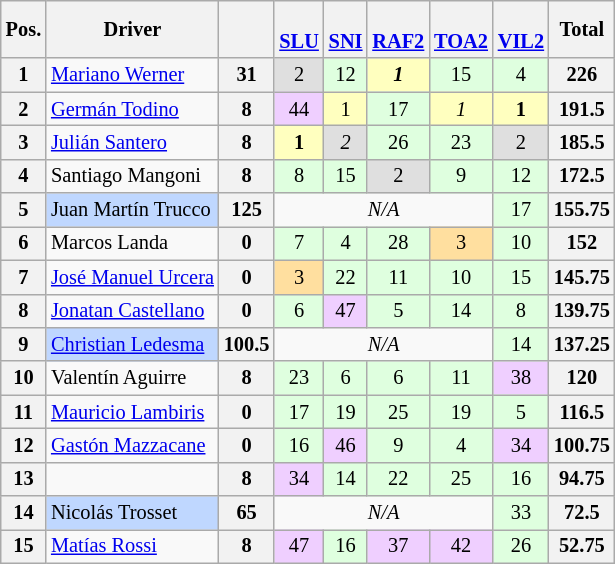<table class="wikitable" style="text-align:center; font-size: 85%">
<tr>
<th>Pos.</th>
<th>Driver</th>
<th></th>
<th><br><a href='#'>SLU</a></th>
<th><br><a href='#'>SNI</a></th>
<th><br><a href='#'>RAF2</a></th>
<th><br><a href='#'>TOA2</a></th>
<th><br><a href='#'>VIL2</a></th>
<th>Total</th>
</tr>
<tr>
<th>1</th>
<td align=left> <a href='#'>Mariano Werner</a></td>
<th>31</th>
<td style="background:#dfdfdf;">2</td>
<td style="background:#dfffdf;">12</td>
<td style="background:#ffffbf;"><strong><em>1</em></strong></td>
<td style="background:#dfffdf;">15</td>
<td style="background:#dfffdf;">4</td>
<th>226</th>
</tr>
<tr>
<th>2</th>
<td align="left"> <a href='#'>Germán Todino</a></td>
<th>8</th>
<td style="background:#EFCFFF;">44</td>
<td style="background:#ffffbf;">1</td>
<td style="background:#dfffdf;">17</td>
<td style="background:#ffffbf;"><em>1</em></td>
<td style="background:#ffffbf;"><strong>1</strong></td>
<th>191.5</th>
</tr>
<tr>
<th>3</th>
<td align="left"> <a href='#'>Julián Santero</a></td>
<th>8</th>
<td style="background:#ffffbf;"><strong>1</strong></td>
<td style="background:#dfdfdf;"><em>2</em></td>
<td style="background:#dfffdf;">26</td>
<td style="background:#dfffdf;">23</td>
<td style="background:#dfdfdf;">2</td>
<th>185.5</th>
</tr>
<tr>
<th>4</th>
<td align="left"> Santiago Mangoni</td>
<th>8</th>
<td style="background:#dfffdf;">8</td>
<td style="background:#dfffdf;">15</td>
<td style="background:#dfdfdf;">2</td>
<td style="background:#dfffdf;">9</td>
<td style="background:#dfffdf;">12</td>
<th>172.5</th>
</tr>
<tr>
<th>5</th>
<td style="background:#BFD7FF;"  align="left"> Juan Martín Trucco</td>
<th align="center">125</th>
<td colspan="4" align="center"><em>N/A</em></td>
<td style="background:#dfffdf;">17</td>
<th>155.75</th>
</tr>
<tr>
<th>6</th>
<td align="left"> Marcos Landa</td>
<th>0</th>
<td style="background:#dfffdf;">7</td>
<td style="background:#dfffdf;">4</td>
<td style="background:#dfffdf;">28</td>
<td style="background:#ffdf9f;">3</td>
<td style="background:#dfffdf;">10</td>
<th>152</th>
</tr>
<tr>
<th>7</th>
<td align="left"> <a href='#'>José Manuel Urcera</a></td>
<th>0</th>
<td style="background:#ffdf9f;">3</td>
<td style="background:#dfffdf;">22</td>
<td style="background:#dfffdf;">11</td>
<td style="background:#dfffdf;">10</td>
<td style="background:#dfffdf;">15</td>
<th>145.75</th>
</tr>
<tr>
<th>8</th>
<td align="left"> <a href='#'>Jonatan Castellano</a></td>
<th>0</th>
<td style="background:#dfffdf;">6</td>
<td style="background:#EFCFFF;">47</td>
<td style="background:#dfffdf;">5</td>
<td style="background:#dfffdf;">14</td>
<td style="background:#dfffdf;">8</td>
<th>139.75</th>
</tr>
<tr>
<th>9</th>
<td style="background:#BFD7FF;"  align=left> <a href='#'>Christian Ledesma</a></td>
<th>100.5</th>
<td colspan="4" align="center"><em>N/A</em></td>
<td style="background:#dfffdf;">14</td>
<th>137.25</th>
</tr>
<tr>
<th>10</th>
<td align="left"> Valentín Aguirre</td>
<th>8</th>
<td style="background:#dfffdf;">23</td>
<td style="background:#dfffdf;">6</td>
<td style="background:#dfffdf;">6</td>
<td style="background:#dfffdf;">11</td>
<td style="background:#EFCFFF;">38</td>
<th>120</th>
</tr>
<tr>
<th>11</th>
<td align="left"> <a href='#'>Mauricio Lambiris</a></td>
<th>0</th>
<td style="background:#dfffdf;">17</td>
<td style="background:#dfffdf;">19</td>
<td style="background:#dfffdf;">25</td>
<td style="background:#dfffdf;">19</td>
<td style="background:#dfffdf;">5</td>
<th>116.5</th>
</tr>
<tr>
<th>12</th>
<td align="left"> <a href='#'>Gastón Mazzacane</a></td>
<th>0</th>
<td style="background:#dfffdf;">16</td>
<td style="background:#EFCFFF;">46</td>
<td style="background:#dfffdf;">9</td>
<td style="background:#dfffdf;">4</td>
<td style="background:#efcfff;">34</td>
<th>100.75</th>
</tr>
<tr>
<th>13</th>
<td align="left"></td>
<th>8</th>
<td style="background:#EFCFFF;">34</td>
<td style="background:#dfffdf;">14</td>
<td style="background:#dfffdf;">22</td>
<td style="background:#dfffdf;">25</td>
<td style="background:#dfffdf;">16</td>
<th>94.75</th>
</tr>
<tr>
<th>14</th>
<td style="background:#BFD7FF;" align="left"> Nicolás Trosset</td>
<th>65</th>
<td colspan="4" align="center"><em>N/A</em></td>
<td style="background:#dfffdf;">33</td>
<th>72.5</th>
</tr>
<tr>
<th>15</th>
<td align="left"> <a href='#'>Matías Rossi</a></td>
<th>8</th>
<td style="background:#EFCFFF;">47</td>
<td style="background:#dfffdf;">16</td>
<td style="background:#EFCFFF;">37</td>
<td style="background:#EFCFFF;">42</td>
<td style="background:#dfffdf;">26</td>
<th>52.75</th>
</tr>
</table>
